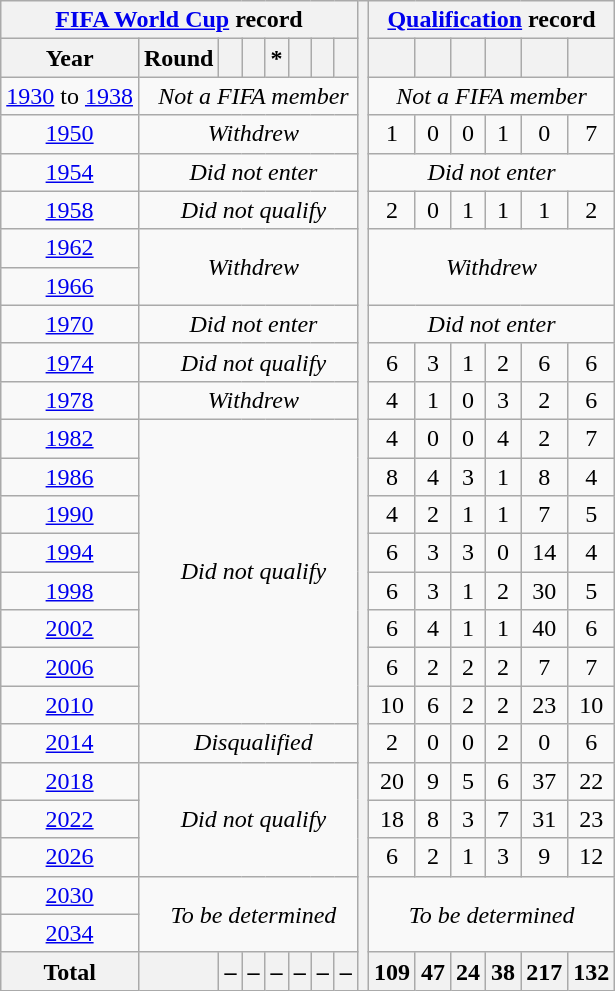<table class="wikitable" style="text-align: center;">
<tr>
<th colspan=8><a href='#'>FIFA World Cup</a> record</th>
<th rowspan="39"></th>
<th colspan=6><a href='#'>Qualification</a> record</th>
</tr>
<tr>
<th>Year</th>
<th>Round</th>
<th></th>
<th></th>
<th>*</th>
<th></th>
<th></th>
<th></th>
<th></th>
<th></th>
<th></th>
<th></th>
<th></th>
<th></th>
</tr>
<tr>
<td><a href='#'>1930</a> to <a href='#'>1938</a></td>
<td colspan=8><em>Not a FIFA member</em></td>
<td colspan=6><em>Not a FIFA member</em></td>
</tr>
<tr>
<td> <a href='#'>1950</a></td>
<td colspan=8><em>Withdrew</em></td>
<td>1</td>
<td>0</td>
<td>0</td>
<td>1</td>
<td>0</td>
<td>7</td>
</tr>
<tr>
<td> <a href='#'>1954</a></td>
<td colspan=8><em>Did not enter</em></td>
<td colspan=8><em>Did not enter</em></td>
</tr>
<tr>
<td> <a href='#'>1958</a></td>
<td colspan=8><em>Did not qualify</em></td>
<td>2</td>
<td>0</td>
<td>1</td>
<td>1</td>
<td>1</td>
<td>2</td>
</tr>
<tr>
<td> <a href='#'>1962</a></td>
<td colspan=8 rowspan=2><em>Withdrew</em></td>
<td colspan=6 rowspan=2><em>Withdrew</em></td>
</tr>
<tr>
<td> <a href='#'>1966</a></td>
</tr>
<tr>
<td> <a href='#'>1970</a></td>
<td colspan=8><em>Did not enter</em></td>
<td colspan=8><em>Did not enter</em></td>
</tr>
<tr>
<td> <a href='#'>1974</a></td>
<td colspan=8><em>Did not qualify</em></td>
<td>6</td>
<td>3</td>
<td>1</td>
<td>2</td>
<td>6</td>
<td>6</td>
</tr>
<tr>
<td> <a href='#'>1978</a></td>
<td colspan=8><em>Withdrew</em></td>
<td>4</td>
<td>1</td>
<td>0</td>
<td>3</td>
<td>2</td>
<td>6</td>
</tr>
<tr>
<td> <a href='#'>1982</a></td>
<td colspan=8 rowspan=8><em>Did not qualify</em></td>
<td>4</td>
<td>0</td>
<td>0</td>
<td>4</td>
<td>2</td>
<td>7</td>
</tr>
<tr>
<td> <a href='#'>1986</a></td>
<td>8</td>
<td>4</td>
<td>3</td>
<td>1</td>
<td>8</td>
<td>4</td>
</tr>
<tr>
<td> <a href='#'>1990</a></td>
<td>4</td>
<td>2</td>
<td>1</td>
<td>1</td>
<td>7</td>
<td>5</td>
</tr>
<tr>
<td> <a href='#'>1994</a></td>
<td>6</td>
<td>3</td>
<td>3</td>
<td>0</td>
<td>14</td>
<td>4</td>
</tr>
<tr>
<td> <a href='#'>1998</a></td>
<td>6</td>
<td>3</td>
<td>1</td>
<td>2</td>
<td>30</td>
<td>5</td>
</tr>
<tr>
<td>  <a href='#'>2002</a></td>
<td>6</td>
<td>4</td>
<td>1</td>
<td>1</td>
<td>40</td>
<td>6</td>
</tr>
<tr>
<td> <a href='#'>2006</a></td>
<td>6</td>
<td>2</td>
<td>2</td>
<td>2</td>
<td>7</td>
<td>7</td>
</tr>
<tr>
<td> <a href='#'>2010</a></td>
<td>10</td>
<td>6</td>
<td>2</td>
<td>2</td>
<td>23</td>
<td>10</td>
</tr>
<tr>
<td> <a href='#'>2014</a></td>
<td colspan=8><em>Disqualified</em></td>
<td>2</td>
<td>0</td>
<td>0</td>
<td>2</td>
<td>0</td>
<td>6</td>
</tr>
<tr>
<td> <a href='#'>2018</a></td>
<td colspan=8 rowspan=3><em>Did not qualify</em></td>
<td>20</td>
<td>9</td>
<td>5</td>
<td>6</td>
<td>37</td>
<td>22</td>
</tr>
<tr>
<td> <a href='#'>2022</a></td>
<td>18</td>
<td>8</td>
<td>3</td>
<td>7</td>
<td>31</td>
<td>23</td>
</tr>
<tr>
<td>   <a href='#'>2026</a></td>
<td>6</td>
<td>2</td>
<td>1</td>
<td>3</td>
<td>9</td>
<td>12</td>
</tr>
<tr>
<td>   <a href='#'>2030</a></td>
<td colspan=8 rowspan=2><em>To be determined</em></td>
<td colspan=6 rowspan=2><em>To be determined</em></td>
</tr>
<tr>
<td> <a href='#'>2034</a></td>
</tr>
<tr>
<th>Total</th>
<th></th>
<th>–</th>
<th>–</th>
<th>–</th>
<th>–</th>
<th>–</th>
<th>–</th>
<th>109</th>
<th>47</th>
<th>24</th>
<th>38</th>
<th>217</th>
<th>132</th>
</tr>
</table>
